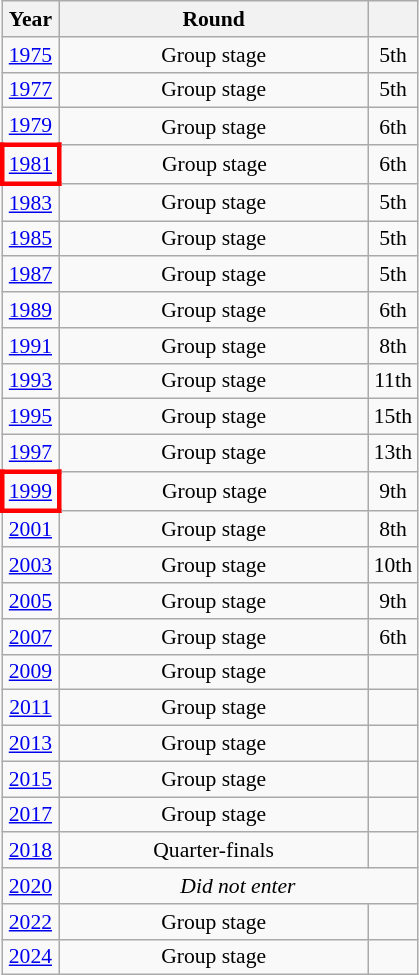<table class="wikitable" style="text-align: center; font-size:90%">
<tr>
<th>Year</th>
<th style="width:200px">Round</th>
<th></th>
</tr>
<tr>
<td><a href='#'>1975</a></td>
<td>Group stage</td>
<td>5th</td>
</tr>
<tr>
<td><a href='#'>1977</a></td>
<td>Group stage</td>
<td>5th</td>
</tr>
<tr>
<td><a href='#'>1979</a></td>
<td>Group stage</td>
<td>6th</td>
</tr>
<tr>
<td style="border: 3px solid red"><a href='#'>1981</a></td>
<td>Group stage</td>
<td>6th</td>
</tr>
<tr>
<td><a href='#'>1983</a></td>
<td>Group stage</td>
<td>5th</td>
</tr>
<tr>
<td><a href='#'>1985</a></td>
<td>Group stage</td>
<td>5th</td>
</tr>
<tr>
<td><a href='#'>1987</a></td>
<td>Group stage</td>
<td>5th</td>
</tr>
<tr>
<td><a href='#'>1989</a></td>
<td>Group stage</td>
<td>6th</td>
</tr>
<tr>
<td><a href='#'>1991</a></td>
<td>Group stage</td>
<td>8th</td>
</tr>
<tr>
<td><a href='#'>1993</a></td>
<td>Group stage</td>
<td>11th</td>
</tr>
<tr>
<td><a href='#'>1995</a></td>
<td>Group stage</td>
<td>15th</td>
</tr>
<tr>
<td><a href='#'>1997</a></td>
<td>Group stage</td>
<td>13th</td>
</tr>
<tr>
<td style="border: 3px solid red"><a href='#'>1999</a></td>
<td>Group stage</td>
<td>9th</td>
</tr>
<tr>
<td><a href='#'>2001</a></td>
<td>Group stage</td>
<td>8th</td>
</tr>
<tr>
<td><a href='#'>2003</a></td>
<td>Group stage</td>
<td>10th</td>
</tr>
<tr>
<td><a href='#'>2005</a></td>
<td>Group stage</td>
<td>9th</td>
</tr>
<tr>
<td><a href='#'>2007</a></td>
<td>Group stage</td>
<td>6th</td>
</tr>
<tr>
<td><a href='#'>2009</a></td>
<td>Group stage</td>
<td></td>
</tr>
<tr>
<td><a href='#'>2011</a></td>
<td>Group stage</td>
<td></td>
</tr>
<tr>
<td><a href='#'>2013</a></td>
<td>Group stage</td>
<td></td>
</tr>
<tr>
<td><a href='#'>2015</a></td>
<td>Group stage</td>
<td></td>
</tr>
<tr>
<td><a href='#'>2017</a></td>
<td>Group stage</td>
<td></td>
</tr>
<tr>
<td><a href='#'>2018</a></td>
<td>Quarter-finals</td>
<td></td>
</tr>
<tr>
<td><a href='#'>2020</a></td>
<td colspan="2"><em>Did not enter</em></td>
</tr>
<tr>
<td><a href='#'>2022</a></td>
<td>Group stage</td>
<td></td>
</tr>
<tr>
<td><a href='#'>2024</a></td>
<td>Group stage</td>
<td></td>
</tr>
</table>
